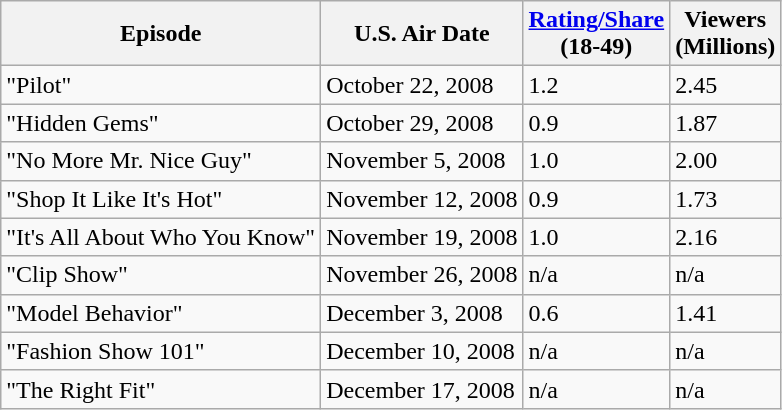<table class="wikitable sortable">
<tr>
<th>Episode</th>
<th>U.S. Air Date</th>
<th><a href='#'>Rating/Share</a><br>(18-49)</th>
<th>Viewers<br>(Millions)</th>
</tr>
<tr>
<td>"Pilot"</td>
<td>October 22, 2008</td>
<td>1.2</td>
<td>2.45</td>
</tr>
<tr>
<td>"Hidden Gems"</td>
<td>October 29, 2008</td>
<td>0.9</td>
<td>1.87</td>
</tr>
<tr>
<td>"No More Mr. Nice Guy"</td>
<td>November 5, 2008</td>
<td>1.0</td>
<td>2.00</td>
</tr>
<tr>
<td>"Shop It Like It's Hot"</td>
<td>November 12, 2008</td>
<td>0.9</td>
<td>1.73</td>
</tr>
<tr>
<td>"It's All About Who You Know"</td>
<td>November 19, 2008</td>
<td>1.0</td>
<td>2.16</td>
</tr>
<tr>
<td>"Clip Show"</td>
<td>November 26, 2008</td>
<td>n/a</td>
<td>n/a</td>
</tr>
<tr>
<td>"Model Behavior"</td>
<td>December 3, 2008</td>
<td>0.6</td>
<td>1.41</td>
</tr>
<tr>
<td>"Fashion Show 101"</td>
<td>December 10, 2008</td>
<td>n/a</td>
<td>n/a</td>
</tr>
<tr>
<td>"The Right Fit"</td>
<td>December 17, 2008</td>
<td>n/a</td>
<td>n/a</td>
</tr>
</table>
